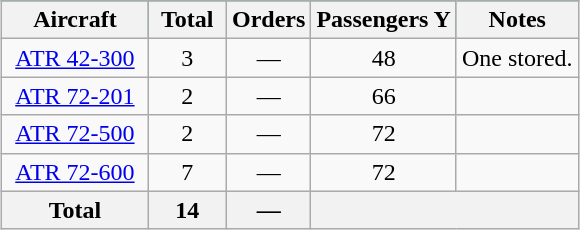<table class="wikitable" style="border-collapse:collapse;text-align:center;margin:auto;">
<tr bgcolor=#008374>
<th style="width:90px;">Aircraft</th>
<th style="width:45px;">Total</th>
<th>Orders</th>
<th>Passengers <abbr>Y</abbr></th>
<th>Notes</th>
</tr>
<tr>
<td style="text-align:center;"><a href='#'>ATR 42-300</a></td>
<td style="text-align:center;">3</td>
<td style="text-align:center;">—</td>
<td style="text-align:center;">48</td>
<td align="center">One stored.</td>
</tr>
<tr>
<td style="text-align:center;"><a href='#'>ATR 72-201</a></td>
<td style="text-align:center;">2</td>
<td style="text-align:center;">—</td>
<td style="text-align:center;">66</td>
<td></td>
</tr>
<tr>
<td style="text-align:center;"><a href='#'>ATR 72-500</a></td>
<td style="text-align:center;">2</td>
<td style="text-align:center;">—</td>
<td style="text-align:center;">72</td>
<td></td>
</tr>
<tr>
<td style="text-align:center;"><a href='#'>ATR 72-600</a></td>
<td style="text-align:center;">7</td>
<td style="text-align:center;">—</td>
<td style="text-align:center;">72</td>
<td align="center"></td>
</tr>
<tr>
<th>Total</th>
<th>14</th>
<th>—</th>
<th colspan="2"></th>
</tr>
</table>
